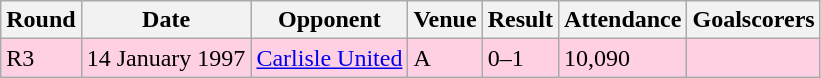<table class="wikitable">
<tr>
<th>Round</th>
<th>Date</th>
<th>Opponent</th>
<th>Venue</th>
<th>Result</th>
<th>Attendance</th>
<th>Goalscorers</th>
</tr>
<tr style="background-color: #ffd0e3;">
<td>R3</td>
<td>14 January 1997</td>
<td><a href='#'>Carlisle United</a></td>
<td>A</td>
<td>0–1</td>
<td>10,090</td>
<td></td>
</tr>
</table>
